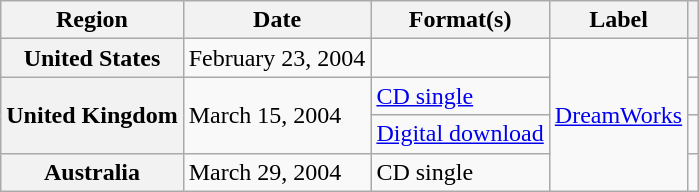<table class="wikitable plainrowheaders">
<tr>
<th>Region</th>
<th>Date</th>
<th>Format(s)</th>
<th>Label</th>
<th></th>
</tr>
<tr>
<th scope="row">United States</th>
<td>February 23, 2004</td>
<td></td>
<td rowspan="4"><a href='#'>DreamWorks</a></td>
<td></td>
</tr>
<tr>
<th scope="row" rowspan="2">United Kingdom</th>
<td rowspan="2">March 15, 2004</td>
<td><a href='#'>CD single</a></td>
<td></td>
</tr>
<tr>
<td><a href='#'>Digital download</a></td>
<td></td>
</tr>
<tr>
<th scope="row">Australia</th>
<td>March 29, 2004</td>
<td>CD single</td>
<td></td>
</tr>
</table>
